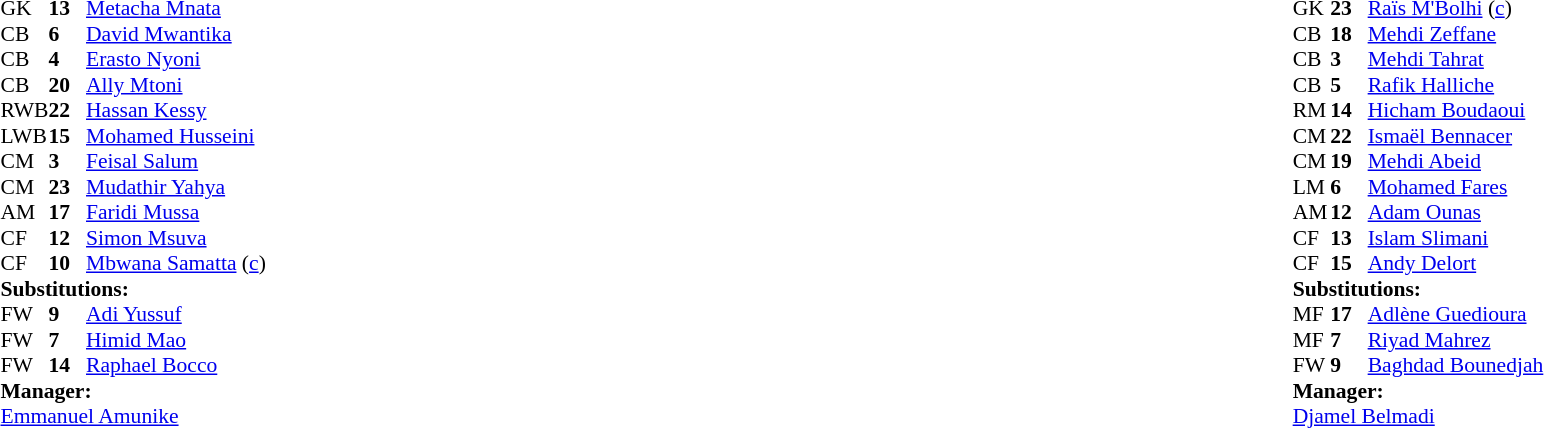<table width="100%">
<tr>
<td valign="top" width="40%"><br><table style="font-size:90%" cellspacing="0" cellpadding="0">
<tr>
<th width=25></th>
<th width=25></th>
</tr>
<tr>
<td>GK</td>
<td><strong>13</strong></td>
<td><a href='#'>Metacha Mnata</a></td>
</tr>
<tr>
<td>CB</td>
<td><strong>6</strong></td>
<td><a href='#'>David Mwantika</a></td>
<td></td>
<td></td>
</tr>
<tr>
<td>CB</td>
<td><strong>4</strong></td>
<td><a href='#'>Erasto Nyoni</a></td>
</tr>
<tr>
<td>CB</td>
<td><strong>20</strong></td>
<td><a href='#'>Ally Mtoni</a></td>
</tr>
<tr>
<td>RWB</td>
<td><strong>22</strong></td>
<td><a href='#'>Hassan Kessy</a></td>
</tr>
<tr>
<td>LWB</td>
<td><strong>15</strong></td>
<td><a href='#'>Mohamed Husseini</a></td>
</tr>
<tr>
<td>CM</td>
<td><strong>3</strong></td>
<td><a href='#'>Feisal Salum</a></td>
<td></td>
<td></td>
</tr>
<tr>
<td>CM</td>
<td><strong>23</strong></td>
<td><a href='#'>Mudathir Yahya</a></td>
</tr>
<tr>
<td>AM</td>
<td><strong>17</strong></td>
<td><a href='#'>Faridi Mussa</a></td>
<td></td>
<td></td>
</tr>
<tr>
<td>CF</td>
<td><strong>12</strong></td>
<td><a href='#'>Simon Msuva</a></td>
</tr>
<tr>
<td>CF</td>
<td><strong>10</strong></td>
<td><a href='#'>Mbwana Samatta</a> (<a href='#'>c</a>)</td>
</tr>
<tr>
<td colspan=3><strong>Substitutions:</strong></td>
</tr>
<tr>
<td>FW</td>
<td><strong>9</strong></td>
<td><a href='#'>Adi Yussuf</a></td>
<td></td>
<td></td>
</tr>
<tr>
<td>FW</td>
<td><strong>7</strong></td>
<td><a href='#'>Himid Mao</a></td>
<td></td>
<td></td>
</tr>
<tr>
<td>FW</td>
<td><strong>14</strong></td>
<td><a href='#'>Raphael Bocco</a></td>
<td></td>
<td></td>
</tr>
<tr>
<td colspan=3><strong>Manager:</strong></td>
</tr>
<tr>
<td colspan=3> <a href='#'>Emmanuel Amunike</a></td>
</tr>
</table>
</td>
<td valign="top"></td>
<td valign="top" width="50%"><br><table style="font-size:90%; margin:auto" cellspacing="0" cellpadding="0">
<tr>
<th width=25></th>
<th width=25></th>
</tr>
<tr>
<td>GK</td>
<td><strong>23</strong></td>
<td><a href='#'>Raïs M'Bolhi</a> (<a href='#'>c</a>)</td>
</tr>
<tr>
<td>CB</td>
<td><strong>18</strong></td>
<td><a href='#'>Mehdi Zeffane</a></td>
</tr>
<tr>
<td>CB</td>
<td><strong>3</strong></td>
<td><a href='#'>Mehdi Tahrat</a></td>
</tr>
<tr>
<td>CB</td>
<td><strong>5</strong></td>
<td><a href='#'>Rafik Halliche</a></td>
<td></td>
</tr>
<tr>
<td>RM</td>
<td><strong>14</strong></td>
<td><a href='#'>Hicham Boudaoui</a></td>
<td></td>
</tr>
<tr>
<td>CM</td>
<td><strong>22</strong></td>
<td><a href='#'>Ismaël Bennacer</a></td>
<td></td>
<td></td>
</tr>
<tr>
<td>CM</td>
<td><strong>19</strong></td>
<td><a href='#'>Mehdi Abeid</a></td>
<td></td>
<td></td>
</tr>
<tr>
<td>LM</td>
<td><strong>6</strong></td>
<td><a href='#'>Mohamed Fares</a></td>
</tr>
<tr>
<td>AM</td>
<td><strong>12</strong></td>
<td><a href='#'>Adam Ounas</a></td>
<td></td>
<td></td>
</tr>
<tr>
<td>CF</td>
<td><strong>13</strong></td>
<td><a href='#'>Islam Slimani</a></td>
</tr>
<tr>
<td>CF</td>
<td><strong>15</strong></td>
<td><a href='#'>Andy Delort</a></td>
</tr>
<tr>
<td colspan=3><strong>Substitutions:</strong></td>
</tr>
<tr>
<td>MF</td>
<td><strong>17</strong></td>
<td><a href='#'>Adlène Guedioura</a></td>
<td></td>
<td></td>
</tr>
<tr>
<td>MF</td>
<td><strong>7</strong></td>
<td><a href='#'>Riyad Mahrez</a></td>
<td></td>
<td></td>
</tr>
<tr>
<td>FW</td>
<td><strong>9</strong></td>
<td><a href='#'>Baghdad Bounedjah</a></td>
<td></td>
<td></td>
</tr>
<tr>
<td colspan=3><strong>Manager:</strong></td>
</tr>
<tr>
<td colspan=3><a href='#'>Djamel Belmadi</a></td>
</tr>
</table>
</td>
</tr>
</table>
